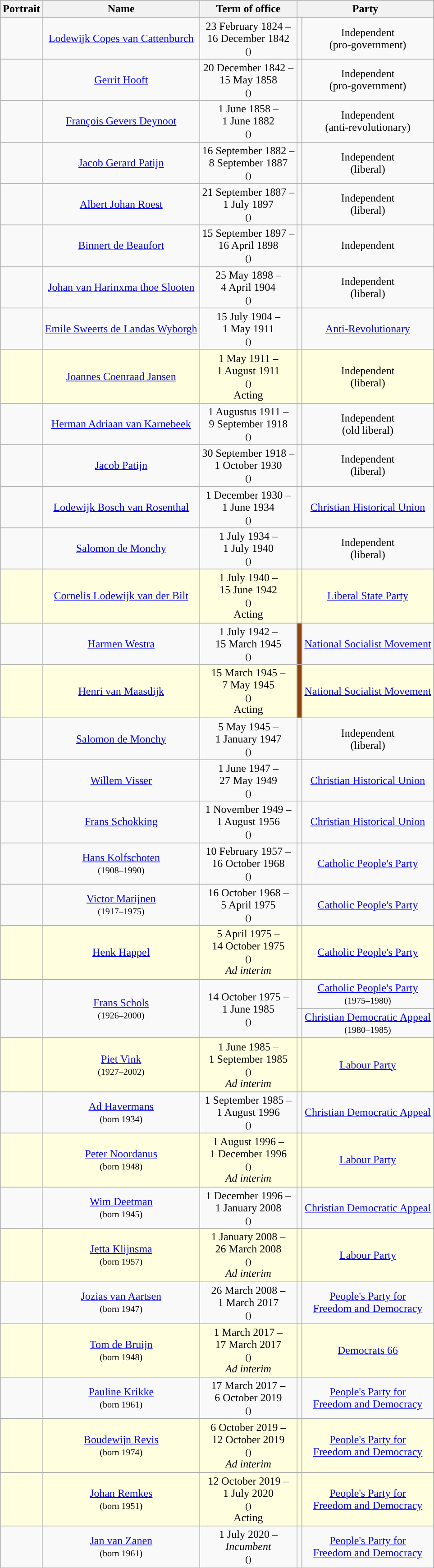<table class="wikitable" style="text-align:center">
<tr>
<th>Portrait</th>
<th>Name</th>
<th>Term of office</th>
<th colspan=2>Party</th>
</tr>
<tr>
<td></td>
<td><a href='#'>Lodewijk Copes van Cattenburch</a><br></td>
<td>23 February 1824 – <br> 16 December 1842 <br> <small>()</small></td>
<td style="background:"></td>
<td>Independent <br> (pro-government)</td>
</tr>
<tr>
<td></td>
<td><a href='#'>Gerrit Hooft</a><br></td>
<td>20 December 1842 – <br> 15 May 1858 <br> <small>()</small> <br> </td>
<td style="background:"></td>
<td>Independent <br> (pro-government)</td>
</tr>
<tr>
<td></td>
<td><a href='#'>François Gevers Deynoot</a><br></td>
<td>1 June 1858 – <br> 1 June 1882 <br> <small>()</small></td>
<td style="background:"></td>
<td>Independent <br> (anti-revolutionary)</td>
</tr>
<tr>
<td></td>
<td><a href='#'>Jacob Gerard Patijn</a><br></td>
<td>16 September 1882 – <br> 8 September 1887 <br> <small>()</small></td>
<td style="background:"></td>
<td>Independent <br> (liberal)</td>
</tr>
<tr>
<td></td>
<td><a href='#'>Albert Johan Roest</a><br></td>
<td>21 September 1887 – <br> 1 July 1897 <br> <small>()</small></td>
<td style="background:"></td>
<td>Independent <br> (liberal)</td>
</tr>
<tr>
<td></td>
<td><a href='#'>Binnert de Beaufort</a><br></td>
<td>15 September 1897 – <br> 16 April 1898 <br> <small>()</small></td>
<td style="background:"></td>
<td>Independent</td>
</tr>
<tr>
<td></td>
<td><a href='#'>Johan van Harinxma thoe Slooten</a><br></td>
<td>25 May 1898 – <br> 4 April 1904 <br> <small>()</small></td>
<td style="background:"></td>
<td>Independent <br> (liberal)</td>
</tr>
<tr>
<td></td>
<td><a href='#'>Emile Sweerts de Landas Wyborgh</a><br></td>
<td>15 July 1904 – <br> 1 May 1911 <br> <small>()</small></td>
<td style="background:"></td>
<td><a href='#'>Anti-Revolutionary</a></td>
</tr>
<tr style="background:lightyellow">
<td></td>
<td><a href='#'>Joannes Coenraad Jansen</a></td>
<td>1 May 1911 – <br> 1 August 1911 <br> <small>()</small> <br> Acting</td>
<td style="background:"></td>
<td>Independent <br> (liberal)</td>
</tr>
<tr>
<td></td>
<td><a href='#'>Herman Adriaan van Karnebeek</a><br></td>
<td>1 Augustus 1911 – <br> 9 September 1918 <br> <small>()</small></td>
<td style="background:"></td>
<td>Independent <br> (old liberal)</td>
</tr>
<tr>
<td></td>
<td><a href='#'>Jacob Patijn</a><br></td>
<td>30 September 1918 – <br> 1 October 1930 <br> <small>()</small></td>
<td style="background:"></td>
<td>Independent <br> (liberal)</td>
</tr>
<tr>
<td></td>
<td><a href='#'>Lodewijk Bosch van Rosenthal</a><br></td>
<td>1 December 1930 – <br> 1 June 1934 <br> <small>()</small></td>
<td style="background:"></td>
<td><a href='#'>Christian Historical Union</a></td>
</tr>
<tr>
<td></td>
<td><a href='#'>Salomon de Monchy</a><br></td>
<td>1 July 1934 – <br> 1 July 1940 <br> <small>()</small></td>
<td style="background:"></td>
<td>Independent <br> (liberal)</td>
</tr>
<tr style="background:lightyellow">
<td></td>
<td><a href='#'>Cornelis Lodewijk van der Bilt</a></td>
<td>1 July 1940 – <br> 15 June 1942 <br> <small>()</small> <br> Acting</td>
<td style="background:"></td>
<td><a href='#'>Liberal State Party</a></td>
</tr>
<tr>
<td></td>
<td><a href='#'>Harmen Westra</a><br></td>
<td>1 July 1942 – <br> 15 March 1945 <br> <small>()</small></td>
<td style="background:saddlebrown"></td>
<td><a href='#'>National Socialist Movement</a></td>
</tr>
<tr style="background:lightyellow">
<td></td>
<td><a href='#'>Henri van Maasdijk</a></td>
<td>15 March 1945 – <br> 7 May 1945 <br> <small>()</small> <br> Acting</td>
<td style="background:saddlebrown"></td>
<td><a href='#'>National Socialist Movement</a></td>
</tr>
<tr>
<td></td>
<td><a href='#'>Salomon de Monchy</a><br></td>
<td>5 May 1945 – <br> 1 January 1947 <br> <small>()</small></td>
<td style="background:"></td>
<td>Independent <br> (liberal)</td>
</tr>
<tr>
<td></td>
<td><a href='#'>Willem Visser</a><br></td>
<td>1 June 1947 – <br> 27 May 1949 <br> <small>()</small></td>
<td style="background:"></td>
<td><a href='#'>Christian Historical Union</a></td>
</tr>
<tr>
<td></td>
<td><a href='#'>Frans Schokking</a><br></td>
<td>1 November 1949 – <br> 1 August 1956 <br> <small>()</small></td>
<td style="background:"></td>
<td><a href='#'>Christian Historical Union</a></td>
</tr>
<tr>
<td></td>
<td><a href='#'>Hans Kolfschoten</a> <br> <small>(1908–1990)</small></td>
<td>10 February 1957 – <br> 16 October 1968 <br> <small>()</small></td>
<td style="background:"></td>
<td><a href='#'>Catholic People's Party</a></td>
</tr>
<tr>
<td></td>
<td><a href='#'>Victor Marijnen</a> <br> <small>(1917–1975)</small></td>
<td>16 October 1968 – <br> 5 April 1975 <br> <small>()</small></td>
<td style="background:"></td>
<td><a href='#'>Catholic People's Party</a></td>
</tr>
<tr style="background:lightyellow">
<td></td>
<td><a href='#'>Henk Happel</a></td>
<td>5 April 1975 – <br> 14 October 1975 <br> <small>()</small> <br> <em>Ad interim</em></td>
<td style="background:"></td>
<td><a href='#'>Catholic People's Party</a></td>
</tr>
<tr>
<td rowspan=2></td>
<td rowspan=2><a href='#'>Frans Schols</a> <br> <small>(1926–2000)</small></td>
<td rowspan=2>14 October 1975 – <br> 1 June 1985 <br> <small>()</small></td>
<td style="background:"></td>
<td><a href='#'>Catholic People's Party</a> <br> <small>(1975–1980)</small></td>
</tr>
<tr>
<td style="background:"></td>
<td><a href='#'>Christian Democratic Appeal</a> <br> <small>(1980–1985)</small></td>
</tr>
<tr style="background:lightyellow">
<td></td>
<td><a href='#'>Piet Vink</a> <br> <small>(1927–2002)</small></td>
<td>1 June 1985 – <br> 1 September 1985 <br> <small>()</small> <br> <em>Ad interim</em></td>
<td style="background:"></td>
<td><a href='#'>Labour Party</a></td>
</tr>
<tr>
<td></td>
<td><a href='#'>Ad Havermans</a> <br> <small>(born 1934)</small></td>
<td>1 September 1985 – <br> 1 August 1996 <br> <small>()</small></td>
<td style="background:"></td>
<td><a href='#'>Christian Democratic Appeal</a></td>
</tr>
<tr style="background:lightyellow">
<td></td>
<td><a href='#'>Peter Noordanus</a> <br> <small>(born 1948)</small></td>
<td>1 August 1996 – <br> 1 December 1996 <br> <small>()</small> <br> <em>Ad interim</em></td>
<td style="background:"></td>
<td><a href='#'>Labour Party</a></td>
</tr>
<tr>
<td></td>
<td><a href='#'>Wim Deetman</a> <br> <small>(born 1945)</small></td>
<td>1 December 1996 – <br> 1 January 2008 <br> <small>()</small></td>
<td style="background:"></td>
<td><a href='#'>Christian Democratic Appeal</a></td>
</tr>
<tr style="background:lightyellow">
<td></td>
<td><a href='#'>Jetta Klijnsma</a> <br> <small>(born 1957)</small></td>
<td>1 January 2008 – <br> 26 March 2008 <br> <small>()</small> <br> <em>Ad interim</em></td>
<td style="background:"></td>
<td><a href='#'>Labour Party</a></td>
</tr>
<tr>
<td></td>
<td><a href='#'>Jozias van Aartsen</a> <br> <small>(born 1947)</small></td>
<td>26 March 2008 – <br> 1 March 2017 <br> <small>()</small> <br> </td>
<td style="background:"></td>
<td><a href='#'>People's Party for <br> Freedom and Democracy</a></td>
</tr>
<tr style="background:lightyellow">
<td></td>
<td><a href='#'>Tom de Bruijn</a> <br> <small>(born 1948)</small></td>
<td>1 March 2017 – <br> 17 March 2017 <br> <small>()</small> <br> <em>Ad interim</em></td>
<td style="background:"></td>
<td><a href='#'>Democrats 66</a></td>
</tr>
<tr>
<td></td>
<td><a href='#'>Pauline Krikke</a> <br> <small>(born 1961)</small></td>
<td>17 March 2017 – <br> 6 October 2019 <br> <small>()</small></td>
<td style="background:"></td>
<td><a href='#'>People's Party for <br> Freedom and Democracy</a></td>
</tr>
<tr style="background:lightyellow">
<td></td>
<td><a href='#'>Boudewijn Revis</a> <br> <small>(born 1974)</small></td>
<td>6 October 2019 – <br> 12 October 2019 <br> <small>()</small> <br> <em>Ad interim</em></td>
<td style="background:"></td>
<td><a href='#'>People's Party for <br> Freedom and Democracy</a></td>
</tr>
<tr style="background:lightyellow">
<td></td>
<td><a href='#'>Johan Remkes</a> <br> <small>(born 1951)</small></td>
<td>12 October 2019 – <br> 1 July 2020 <br> <small>()</small> <br> Acting</td>
<td style="background:"></td>
<td><a href='#'>People's Party for <br> Freedom and Democracy</a></td>
</tr>
<tr>
<td></td>
<td><a href='#'>Jan van Zanen</a> <br> <small>(born 1961)</small></td>
<td>1 July 2020 – <br> <em>Incumbent</em> <br> <small>()</small></td>
<td style="background:"></td>
<td><a href='#'>People's Party for <br> Freedom and Democracy</a></td>
</tr>
</table>
